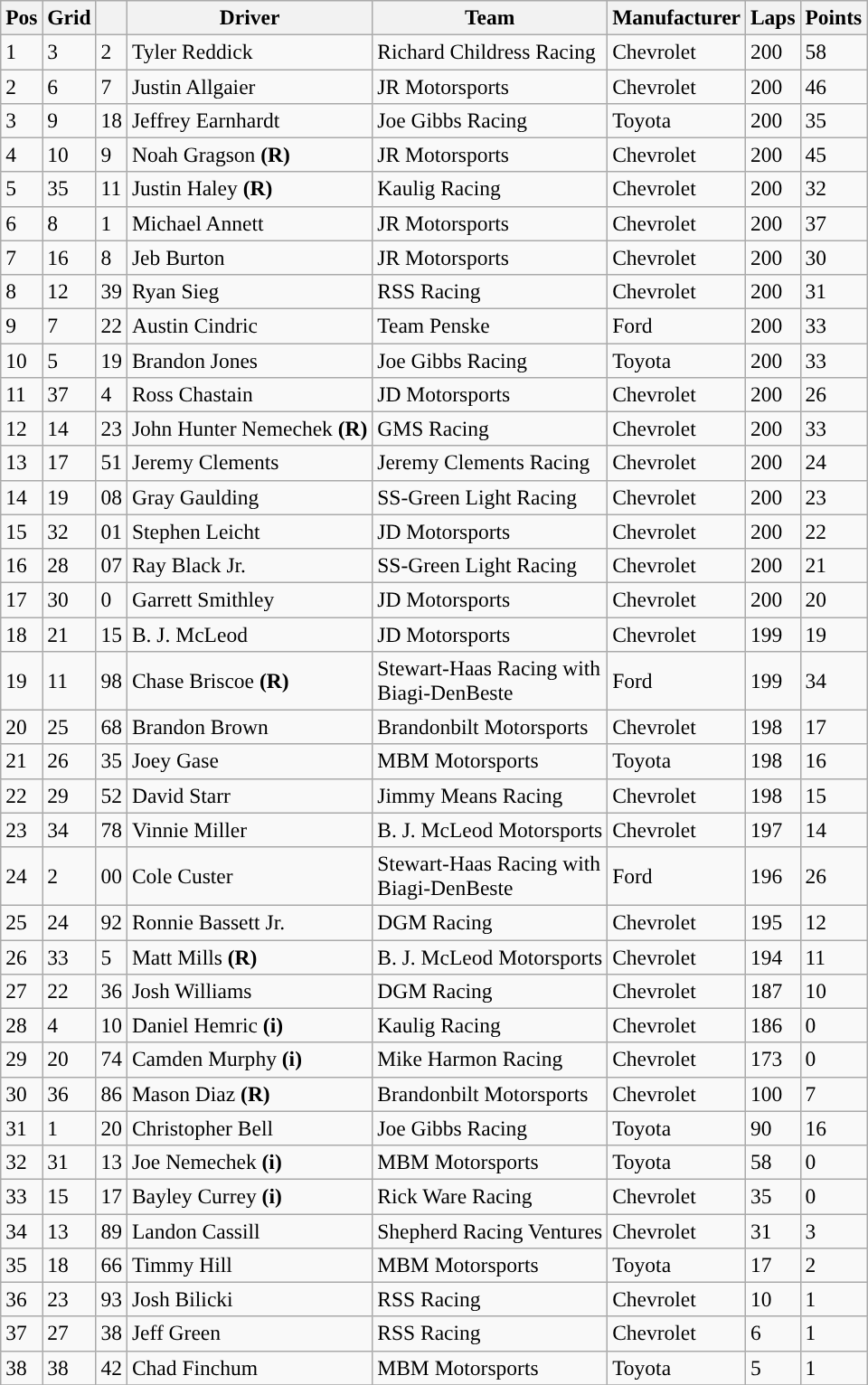<table class="wikitable" style="font-size:98%">
<tr>
<th>Pos</th>
<th>Grid</th>
<th></th>
<th>Driver</th>
<th>Team</th>
<th>Manufacturer</th>
<th>Laps</th>
<th>Points</th>
</tr>
<tr>
<td>1</td>
<td>3</td>
<td>2</td>
<td>Tyler Reddick</td>
<td>Richard Childress Racing</td>
<td>Chevrolet</td>
<td>200</td>
<td>58</td>
</tr>
<tr>
<td>2</td>
<td>6</td>
<td>7</td>
<td>Justin Allgaier</td>
<td>JR Motorsports</td>
<td>Chevrolet</td>
<td>200</td>
<td>46</td>
</tr>
<tr>
<td>3</td>
<td>9</td>
<td>18</td>
<td>Jeffrey Earnhardt</td>
<td>Joe Gibbs Racing</td>
<td>Toyota</td>
<td>200</td>
<td>35</td>
</tr>
<tr>
<td>4</td>
<td>10</td>
<td>9</td>
<td>Noah Gragson <strong>(R)</strong></td>
<td>JR Motorsports</td>
<td>Chevrolet</td>
<td>200</td>
<td>45</td>
</tr>
<tr>
<td>5</td>
<td>35</td>
<td>11</td>
<td>Justin Haley <strong>(R)</strong></td>
<td>Kaulig Racing</td>
<td>Chevrolet</td>
<td>200</td>
<td>32</td>
</tr>
<tr>
<td>6</td>
<td>8</td>
<td>1</td>
<td>Michael Annett</td>
<td>JR Motorsports</td>
<td>Chevrolet</td>
<td>200</td>
<td>37</td>
</tr>
<tr>
<td>7</td>
<td>16</td>
<td>8</td>
<td>Jeb Burton</td>
<td>JR Motorsports</td>
<td>Chevrolet</td>
<td>200</td>
<td>30</td>
</tr>
<tr>
<td>8</td>
<td>12</td>
<td>39</td>
<td>Ryan Sieg</td>
<td>RSS Racing</td>
<td>Chevrolet</td>
<td>200</td>
<td>31</td>
</tr>
<tr>
<td>9</td>
<td>7</td>
<td>22</td>
<td>Austin Cindric</td>
<td>Team Penske</td>
<td>Ford</td>
<td>200</td>
<td>33</td>
</tr>
<tr>
<td>10</td>
<td>5</td>
<td>19</td>
<td>Brandon Jones</td>
<td>Joe Gibbs Racing</td>
<td>Toyota</td>
<td>200</td>
<td>33</td>
</tr>
<tr>
<td>11</td>
<td>37</td>
<td>4</td>
<td>Ross Chastain</td>
<td>JD Motorsports</td>
<td>Chevrolet</td>
<td>200</td>
<td>26</td>
</tr>
<tr>
<td>12</td>
<td>14</td>
<td>23</td>
<td>John Hunter Nemechek <strong>(R)</strong></td>
<td>GMS Racing</td>
<td>Chevrolet</td>
<td>200</td>
<td>33</td>
</tr>
<tr>
<td>13</td>
<td>17</td>
<td>51</td>
<td>Jeremy Clements</td>
<td>Jeremy Clements Racing</td>
<td>Chevrolet</td>
<td>200</td>
<td>24</td>
</tr>
<tr>
<td>14</td>
<td>19</td>
<td>08</td>
<td>Gray Gaulding</td>
<td>SS-Green Light Racing</td>
<td>Chevrolet</td>
<td>200</td>
<td>23</td>
</tr>
<tr>
<td>15</td>
<td>32</td>
<td>01</td>
<td>Stephen Leicht</td>
<td>JD Motorsports</td>
<td>Chevrolet</td>
<td>200</td>
<td>22</td>
</tr>
<tr>
<td>16</td>
<td>28</td>
<td>07</td>
<td>Ray Black Jr.</td>
<td>SS-Green Light Racing</td>
<td>Chevrolet</td>
<td>200</td>
<td>21</td>
</tr>
<tr>
<td>17</td>
<td>30</td>
<td>0</td>
<td>Garrett Smithley</td>
<td>JD Motorsports</td>
<td>Chevrolet</td>
<td>200</td>
<td>20</td>
</tr>
<tr>
<td>18</td>
<td>21</td>
<td>15</td>
<td>B. J. McLeod</td>
<td>JD Motorsports</td>
<td>Chevrolet</td>
<td>199</td>
<td>19</td>
</tr>
<tr>
<td>19</td>
<td>11</td>
<td>98</td>
<td>Chase Briscoe <strong>(R)</strong></td>
<td>Stewart-Haas Racing with<br>Biagi-DenBeste</td>
<td>Ford</td>
<td>199</td>
<td>34</td>
</tr>
<tr>
<td>20</td>
<td>25</td>
<td>68</td>
<td>Brandon Brown</td>
<td>Brandonbilt Motorsports</td>
<td>Chevrolet</td>
<td>198</td>
<td>17</td>
</tr>
<tr>
<td>21</td>
<td>26</td>
<td>35</td>
<td>Joey Gase</td>
<td>MBM Motorsports</td>
<td>Toyota</td>
<td>198</td>
<td>16</td>
</tr>
<tr>
<td>22</td>
<td>29</td>
<td>52</td>
<td>David Starr</td>
<td>Jimmy Means Racing</td>
<td>Chevrolet</td>
<td>198</td>
<td>15</td>
</tr>
<tr>
<td>23</td>
<td>34</td>
<td>78</td>
<td>Vinnie Miller</td>
<td>B. J. McLeod Motorsports</td>
<td>Chevrolet</td>
<td>197</td>
<td>14</td>
</tr>
<tr>
<td>24</td>
<td>2</td>
<td>00</td>
<td>Cole Custer</td>
<td>Stewart-Haas Racing with<br>Biagi-DenBeste</td>
<td>Ford</td>
<td>196</td>
<td>26</td>
</tr>
<tr>
<td>25</td>
<td>24</td>
<td>92</td>
<td>Ronnie Bassett Jr.</td>
<td>DGM Racing</td>
<td>Chevrolet</td>
<td>195</td>
<td>12</td>
</tr>
<tr>
<td>26</td>
<td>33</td>
<td>5</td>
<td>Matt Mills <strong>(R)</strong></td>
<td>B. J. McLeod Motorsports</td>
<td>Chevrolet</td>
<td>194</td>
<td>11</td>
</tr>
<tr>
<td>27</td>
<td>22</td>
<td>36</td>
<td>Josh Williams</td>
<td>DGM Racing</td>
<td>Chevrolet</td>
<td>187</td>
<td>10</td>
</tr>
<tr>
<td>28</td>
<td>4</td>
<td>10</td>
<td>Daniel Hemric <strong>(i)</strong></td>
<td>Kaulig Racing</td>
<td>Chevrolet</td>
<td>186</td>
<td>0</td>
</tr>
<tr>
<td>29</td>
<td>20</td>
<td>74</td>
<td>Camden Murphy <strong>(i)</strong></td>
<td>Mike Harmon Racing</td>
<td>Chevrolet</td>
<td>173</td>
<td>0</td>
</tr>
<tr>
<td>30</td>
<td>36</td>
<td>86</td>
<td>Mason Diaz <strong>(R)</strong></td>
<td>Brandonbilt Motorsports</td>
<td>Chevrolet</td>
<td>100</td>
<td>7</td>
</tr>
<tr>
<td>31</td>
<td>1</td>
<td>20</td>
<td>Christopher Bell</td>
<td>Joe Gibbs Racing</td>
<td>Toyota</td>
<td>90</td>
<td>16</td>
</tr>
<tr>
<td>32</td>
<td>31</td>
<td>13</td>
<td>Joe Nemechek <strong>(i)</strong></td>
<td>MBM Motorsports</td>
<td>Toyota</td>
<td>58</td>
<td>0</td>
</tr>
<tr>
<td>33</td>
<td>15</td>
<td>17</td>
<td>Bayley Currey <strong>(i)</strong></td>
<td>Rick Ware Racing</td>
<td>Chevrolet</td>
<td>35</td>
<td>0</td>
</tr>
<tr>
<td>34</td>
<td>13</td>
<td>89</td>
<td>Landon Cassill</td>
<td>Shepherd Racing Ventures</td>
<td>Chevrolet</td>
<td>31</td>
<td>3</td>
</tr>
<tr>
<td>35</td>
<td>18</td>
<td>66</td>
<td>Timmy Hill</td>
<td>MBM Motorsports</td>
<td>Toyota</td>
<td>17</td>
<td>2</td>
</tr>
<tr>
<td>36</td>
<td>23</td>
<td>93</td>
<td>Josh Bilicki</td>
<td>RSS Racing</td>
<td>Chevrolet</td>
<td>10</td>
<td>1</td>
</tr>
<tr>
<td>37</td>
<td>27</td>
<td>38</td>
<td>Jeff Green</td>
<td>RSS Racing</td>
<td>Chevrolet</td>
<td>6</td>
<td>1</td>
</tr>
<tr>
<td>38</td>
<td>38</td>
<td>42</td>
<td>Chad Finchum</td>
<td>MBM Motorsports</td>
<td>Toyota</td>
<td>5</td>
<td>1</td>
</tr>
<tr>
</tr>
</table>
